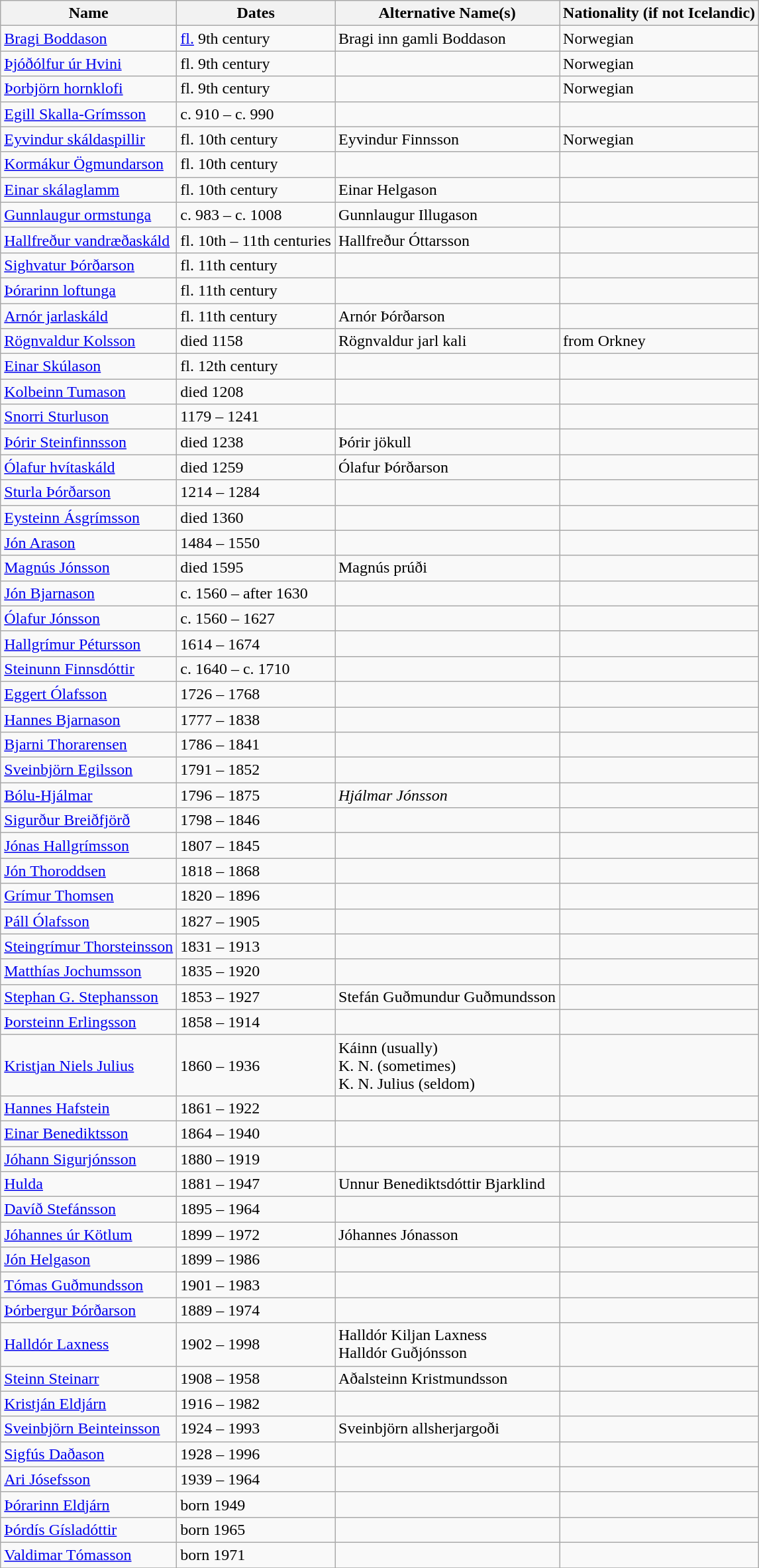<table class="wikitable">
<tr>
<th>Name</th>
<th>Dates</th>
<th>Alternative Name(s)</th>
<th>Nationality (if not Icelandic)</th>
</tr>
<tr>
<td><a href='#'>Bragi Boddason</a></td>
<td><a href='#'>fl.</a> 9th century</td>
<td>Bragi inn gamli Boddason</td>
<td>Norwegian</td>
</tr>
<tr>
<td><a href='#'>Þjóðólfur úr Hvini</a></td>
<td>fl. 9th century</td>
<td></td>
<td>Norwegian</td>
</tr>
<tr>
<td><a href='#'>Þorbjörn hornklofi</a></td>
<td>fl. 9th century</td>
<td></td>
<td>Norwegian</td>
</tr>
<tr>
<td><a href='#'>Egill Skalla-Grímsson</a></td>
<td>c. 910 – c. 990</td>
<td></td>
<td></td>
</tr>
<tr>
<td><a href='#'>Eyvindur skáldaspillir</a></td>
<td>fl. 10th century</td>
<td>Eyvindur Finnsson</td>
<td>Norwegian</td>
</tr>
<tr>
<td><a href='#'>Kormákur Ögmundarson</a></td>
<td>fl. 10th century</td>
<td></td>
<td></td>
</tr>
<tr>
<td><a href='#'>Einar skálaglamm</a></td>
<td>fl. 10th century</td>
<td>Einar Helgason</td>
<td></td>
</tr>
<tr>
<td><a href='#'>Gunnlaugur ormstunga</a></td>
<td>c. 983 – c. 1008</td>
<td>Gunnlaugur Illugason</td>
<td></td>
</tr>
<tr>
<td><a href='#'>Hallfreður vandræðaskáld</a></td>
<td>fl. 10th – 11th centuries</td>
<td>Hallfreður Óttarsson</td>
<td></td>
</tr>
<tr>
<td><a href='#'>Sighvatur Þórðarson</a></td>
<td>fl. 11th century</td>
<td></td>
<td></td>
</tr>
<tr>
<td><a href='#'>Þórarinn loftunga</a></td>
<td>fl. 11th century</td>
<td></td>
<td></td>
</tr>
<tr>
<td><a href='#'>Arnór jarlaskáld</a></td>
<td>fl. 11th century</td>
<td>Arnór Þórðarson</td>
<td></td>
</tr>
<tr>
<td><a href='#'>Rögnvaldur Kolsson</a></td>
<td>died 1158</td>
<td>Rögnvaldur jarl kali</td>
<td>from Orkney</td>
</tr>
<tr>
<td><a href='#'>Einar Skúlason</a></td>
<td>fl. 12th century</td>
<td></td>
<td></td>
</tr>
<tr>
<td><a href='#'>Kolbeinn Tumason</a></td>
<td>died 1208</td>
<td></td>
<td></td>
</tr>
<tr>
<td><a href='#'>Snorri Sturluson</a></td>
<td>1179 – 1241</td>
<td></td>
<td></td>
</tr>
<tr>
<td><a href='#'>Þórir Steinfinnsson</a></td>
<td>died 1238</td>
<td>Þórir jökull</td>
<td></td>
</tr>
<tr>
<td><a href='#'>Ólafur hvítaskáld</a></td>
<td>died 1259</td>
<td>Ólafur Þórðarson</td>
<td></td>
</tr>
<tr>
<td><a href='#'>Sturla Þórðarson</a></td>
<td>1214 – 1284</td>
<td></td>
<td></td>
</tr>
<tr>
<td><a href='#'>Eysteinn Ásgrímsson</a></td>
<td>died 1360</td>
<td></td>
<td></td>
</tr>
<tr>
<td><a href='#'>Jón Arason</a></td>
<td>1484 – 1550</td>
<td></td>
<td></td>
</tr>
<tr>
<td><a href='#'>Magnús Jónsson</a></td>
<td>died 1595</td>
<td>Magnús prúði</td>
<td></td>
</tr>
<tr>
<td><a href='#'>Jón Bjarnason</a></td>
<td>c. 1560 – after 1630</td>
<td></td>
<td></td>
</tr>
<tr>
<td><a href='#'>Ólafur Jónsson</a></td>
<td>c. 1560 – 1627</td>
<td></td>
<td></td>
</tr>
<tr>
<td><a href='#'>Hallgrímur Pétursson</a></td>
<td>1614 – 1674</td>
<td></td>
<td></td>
</tr>
<tr>
<td><a href='#'>Steinunn Finnsdóttir</a></td>
<td>c. 1640 – c. 1710</td>
<td></td>
<td></td>
</tr>
<tr>
<td><a href='#'>Eggert Ólafsson</a></td>
<td>1726 – 1768</td>
<td></td>
<td></td>
</tr>
<tr>
<td><a href='#'>Hannes Bjarnason</a></td>
<td>1777 – 1838</td>
<td></td>
<td></td>
</tr>
<tr>
<td><a href='#'>Bjarni Thorarensen</a></td>
<td>1786 – 1841</td>
<td></td>
<td></td>
</tr>
<tr>
<td><a href='#'>Sveinbjörn Egilsson</a></td>
<td>1791 – 1852</td>
<td></td>
<td></td>
</tr>
<tr>
<td><a href='#'>Bólu-Hjálmar</a></td>
<td>1796 – 1875</td>
<td><em>Hjálmar Jónsson</em></td>
<td></td>
</tr>
<tr>
<td><a href='#'>Sigurður Breiðfjörð</a></td>
<td>1798 – 1846</td>
<td></td>
<td></td>
</tr>
<tr>
<td><a href='#'>Jónas Hallgrímsson</a></td>
<td>1807 – 1845</td>
<td></td>
<td></td>
</tr>
<tr>
<td><a href='#'>Jón Thoroddsen</a></td>
<td>1818 – 1868</td>
<td></td>
<td></td>
</tr>
<tr>
<td><a href='#'>Grímur Thomsen</a></td>
<td>1820 – 1896</td>
<td></td>
<td></td>
</tr>
<tr>
<td><a href='#'>Páll Ólafsson</a></td>
<td>1827 – 1905</td>
<td></td>
<td></td>
</tr>
<tr>
<td><a href='#'>Steingrímur Thorsteinsson</a></td>
<td>1831 – 1913</td>
<td></td>
<td></td>
</tr>
<tr>
<td><a href='#'>Matthías Jochumsson</a></td>
<td>1835 – 1920</td>
<td></td>
<td></td>
</tr>
<tr>
<td><a href='#'>Stephan G. Stephansson</a></td>
<td>1853 – 1927</td>
<td>Stefán Guðmundur Guðmundsson</td>
<td></td>
</tr>
<tr>
<td><a href='#'>Þorsteinn Erlingsson</a></td>
<td>1858 – 1914</td>
<td></td>
<td></td>
</tr>
<tr>
<td><a href='#'>Kristjan Niels Julius</a></td>
<td>1860 – 1936</td>
<td>Káinn (usually)<br>K. N. (sometimes)<br>K. N. Julius (seldom)</td>
<td></td>
</tr>
<tr>
<td><a href='#'>Hannes Hafstein</a></td>
<td>1861 – 1922</td>
<td></td>
<td></td>
</tr>
<tr>
<td><a href='#'>Einar Benediktsson</a></td>
<td>1864 – 1940</td>
<td></td>
<td></td>
</tr>
<tr>
<td><a href='#'>Jóhann Sigurjónsson</a></td>
<td>1880 – 1919</td>
<td></td>
<td></td>
</tr>
<tr>
<td><a href='#'>Hulda</a></td>
<td>1881 – 1947</td>
<td>Unnur Benediktsdóttir Bjarklind</td>
<td></td>
</tr>
<tr>
<td><a href='#'>Davíð Stefánsson</a></td>
<td>1895 – 1964</td>
<td></td>
<td></td>
</tr>
<tr>
<td><a href='#'>Jóhannes úr Kötlum</a></td>
<td>1899 – 1972</td>
<td>Jóhannes Jónasson</td>
<td></td>
</tr>
<tr>
<td><a href='#'>Jón Helgason</a></td>
<td>1899 – 1986</td>
<td></td>
<td></td>
</tr>
<tr>
<td><a href='#'>Tómas Guðmundsson</a></td>
<td>1901 – 1983</td>
<td></td>
<td></td>
</tr>
<tr>
<td><a href='#'>Þórbergur Þórðarson</a></td>
<td>1889 – 1974</td>
<td></td>
<td></td>
</tr>
<tr>
<td><a href='#'>Halldór Laxness</a></td>
<td>1902 – 1998</td>
<td>Halldór Kiljan Laxness<br>Halldór Guðjónsson</td>
<td></td>
</tr>
<tr>
<td><a href='#'>Steinn Steinarr</a></td>
<td>1908 – 1958</td>
<td>Aðalsteinn Kristmundsson</td>
<td></td>
</tr>
<tr>
<td><a href='#'>Kristján Eldjárn</a></td>
<td>1916 – 1982</td>
<td></td>
<td></td>
</tr>
<tr>
<td><a href='#'>Sveinbjörn Beinteinsson</a></td>
<td>1924 – 1993</td>
<td>Sveinbjörn allsherjargoði</td>
<td></td>
</tr>
<tr>
<td><a href='#'>Sigfús Daðason</a></td>
<td>1928 – 1996</td>
<td></td>
<td></td>
</tr>
<tr>
<td><a href='#'>Ari Jósefsson</a></td>
<td>1939 – 1964</td>
<td></td>
<td></td>
</tr>
<tr>
<td><a href='#'>Þórarinn Eldjárn</a></td>
<td>born 1949</td>
<td></td>
<td></td>
</tr>
<tr>
<td><a href='#'>Þórdís Gísladóttir</a></td>
<td>born 1965</td>
<td></td>
<td></td>
</tr>
<tr>
<td><a href='#'>Valdimar Tómasson</a></td>
<td>born 1971</td>
<td></td>
<td></td>
</tr>
<tr>
</tr>
</table>
